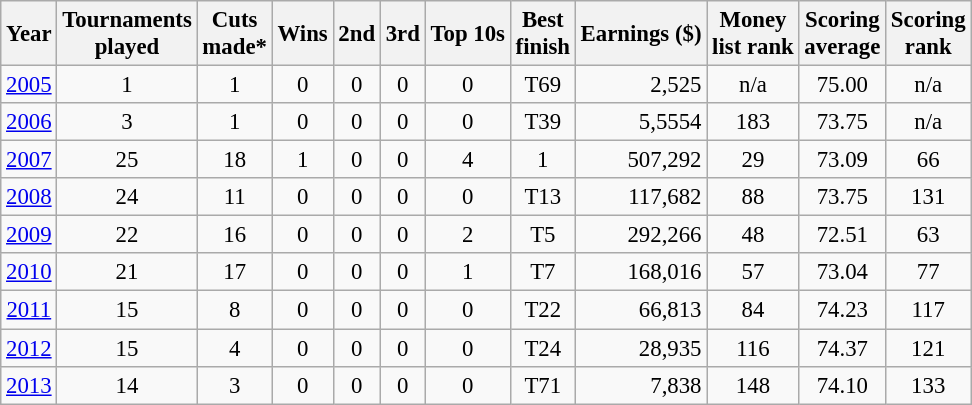<table class="wikitable" style="text-align:center; font-size: 95%;">
<tr>
<th>Year</th>
<th>Tournaments <br>played</th>
<th>Cuts <br>made*</th>
<th>Wins</th>
<th>2nd</th>
<th>3rd</th>
<th>Top 10s</th>
<th>Best <br>finish</th>
<th>Earnings ($)</th>
<th>Money <br>list rank</th>
<th>Scoring <br>average</th>
<th>Scoring <br>rank</th>
</tr>
<tr>
<td><a href='#'>2005</a></td>
<td>1</td>
<td>1</td>
<td>0</td>
<td>0</td>
<td>0</td>
<td>0</td>
<td>T69</td>
<td align="right">2,525</td>
<td>n/a</td>
<td>75.00</td>
<td>n/a</td>
</tr>
<tr>
<td><a href='#'>2006</a></td>
<td>3</td>
<td>1</td>
<td>0</td>
<td>0</td>
<td>0</td>
<td>0</td>
<td>T39</td>
<td align="right">5,5554</td>
<td>183</td>
<td>73.75</td>
<td>n/a</td>
</tr>
<tr>
<td><a href='#'>2007</a></td>
<td>25</td>
<td>18</td>
<td>1</td>
<td>0</td>
<td>0</td>
<td>4</td>
<td>1</td>
<td align="right">507,292</td>
<td>29</td>
<td>73.09</td>
<td>66</td>
</tr>
<tr>
<td><a href='#'>2008</a></td>
<td>24</td>
<td>11</td>
<td>0</td>
<td>0</td>
<td>0</td>
<td>0</td>
<td>T13</td>
<td align="right">117,682</td>
<td>88</td>
<td>73.75</td>
<td>131</td>
</tr>
<tr>
<td><a href='#'>2009</a></td>
<td>22</td>
<td>16</td>
<td>0</td>
<td>0</td>
<td>0</td>
<td>2</td>
<td>T5</td>
<td align="right">292,266</td>
<td>48</td>
<td>72.51</td>
<td>63</td>
</tr>
<tr>
<td><a href='#'>2010</a></td>
<td>21</td>
<td>17</td>
<td>0</td>
<td>0</td>
<td>0</td>
<td>1</td>
<td>T7</td>
<td align="right">168,016</td>
<td>57</td>
<td>73.04</td>
<td>77</td>
</tr>
<tr>
<td><a href='#'>2011</a></td>
<td>15</td>
<td>8</td>
<td>0</td>
<td>0</td>
<td>0</td>
<td>0</td>
<td>T22</td>
<td align="right">66,813</td>
<td>84</td>
<td>74.23</td>
<td>117</td>
</tr>
<tr>
<td><a href='#'>2012</a></td>
<td>15</td>
<td>4</td>
<td>0</td>
<td>0</td>
<td>0</td>
<td>0</td>
<td>T24</td>
<td align="right">28,935</td>
<td>116</td>
<td>74.37</td>
<td>121</td>
</tr>
<tr>
<td><a href='#'>2013</a></td>
<td>14</td>
<td>3</td>
<td>0</td>
<td>0</td>
<td>0</td>
<td>0</td>
<td>T71</td>
<td align="right">7,838</td>
<td>148</td>
<td>74.10</td>
<td>133</td>
</tr>
</table>
